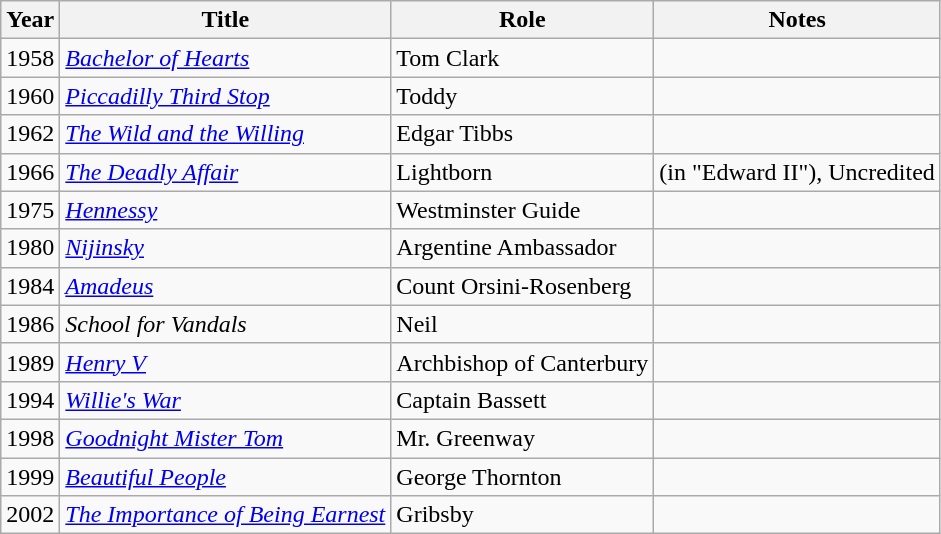<table class="wikitable sortable">
<tr>
<th>Year</th>
<th>Title</th>
<th>Role</th>
<th class="unsortable">Notes</th>
</tr>
<tr>
<td>1958</td>
<td><em><a href='#'>Bachelor of Hearts</a></em></td>
<td>Tom Clark</td>
<td></td>
</tr>
<tr>
<td>1960</td>
<td><em><a href='#'>Piccadilly Third Stop</a></em></td>
<td>Toddy</td>
<td></td>
</tr>
<tr>
<td>1962</td>
<td><em><a href='#'>The Wild and the Willing</a></em></td>
<td>Edgar Tibbs</td>
<td></td>
</tr>
<tr>
<td>1966</td>
<td><em><a href='#'>The Deadly Affair</a></em></td>
<td>Lightborn</td>
<td>(in "Edward II"), Uncredited</td>
</tr>
<tr>
<td>1975</td>
<td><em><a href='#'>Hennessy</a></em></td>
<td>Westminster Guide</td>
<td></td>
</tr>
<tr>
<td>1980</td>
<td><em><a href='#'>Nijinsky</a></em></td>
<td>Argentine Ambassador</td>
<td></td>
</tr>
<tr>
<td>1984</td>
<td><em><a href='#'>Amadeus</a></em></td>
<td>Count Orsini-Rosenberg</td>
<td></td>
</tr>
<tr>
<td>1986</td>
<td><em>School for Vandals</em></td>
<td>Neil</td>
<td></td>
</tr>
<tr>
<td>1989</td>
<td><em><a href='#'>Henry V</a></em></td>
<td>Archbishop of Canterbury</td>
<td></td>
</tr>
<tr>
<td>1994</td>
<td><em><a href='#'>Willie's War</a></em></td>
<td>Captain Bassett</td>
<td></td>
</tr>
<tr>
<td>1998</td>
<td><em><a href='#'>Goodnight Mister Tom</a></em></td>
<td>Mr. Greenway</td>
<td></td>
</tr>
<tr>
<td>1999</td>
<td><em><a href='#'>Beautiful People</a></em></td>
<td>George Thornton</td>
<td></td>
</tr>
<tr>
<td>2002</td>
<td><em><a href='#'>The Importance of Being Earnest</a></em></td>
<td>Gribsby</td>
<td></td>
</tr>
</table>
